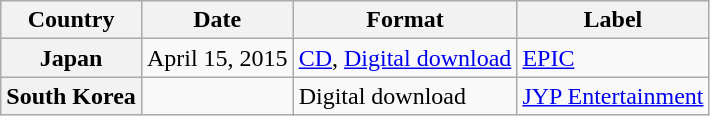<table class="wikitable plainrowheaders">
<tr>
<th scope="col">Country</th>
<th>Date</th>
<th>Format</th>
<th>Label</th>
</tr>
<tr>
<th scope="row">Japan</th>
<td>April 15, 2015</td>
<td><a href='#'>CD</a>, <a href='#'>Digital download</a></td>
<td><a href='#'>EPIC</a></td>
</tr>
<tr>
<th scope="row">South Korea</th>
<td></td>
<td>Digital download</td>
<td><a href='#'>JYP Entertainment</a></td>
</tr>
</table>
